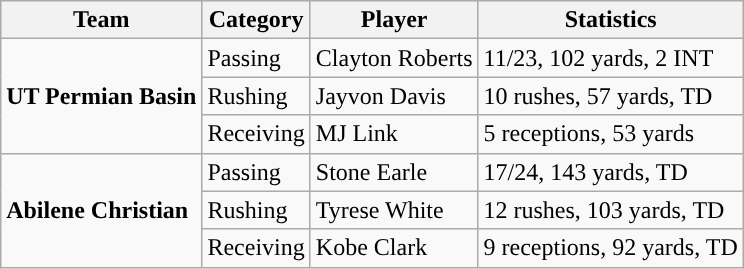<table class="wikitable" style="float: right;">
<tr>
<th>Team</th>
<th>Category</th>
<th>Player</th>
<th>Statistics</th>
</tr>
<tr>
<td rowspan=3><strong>UT Permian Basin</strong></td>
<td>Passing</td>
<td>Clayton Roberts</td>
<td>11/23, 102 yards, 2 INT</td>
</tr>
<tr>
<td>Rushing</td>
<td>Jayvon Davis</td>
<td>10 rushes, 57 yards, TD</td>
</tr>
<tr>
<td>Receiving</td>
<td>MJ Link</td>
<td>5 receptions, 53 yards</td>
</tr>
<tr>
<td rowspan=3><strong>Abilene Christian</strong></td>
<td>Passing</td>
<td>Stone Earle</td>
<td>17/24, 143 yards, TD</td>
</tr>
<tr>
<td>Rushing</td>
<td>Tyrese White</td>
<td>12 rushes, 103 yards, TD</td>
</tr>
<tr>
<td>Receiving</td>
<td>Kobe Clark</td>
<td>9 receptions, 92 yards, TD</td>
</tr>
</table>
